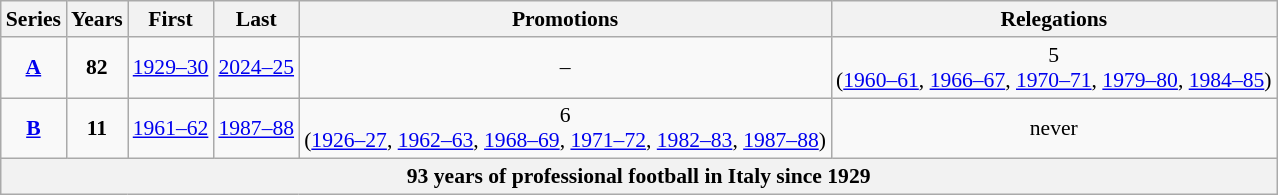<table class="wikitable sortable" style="font-size:90%; text-align: center;">
<tr>
<th>Series</th>
<th>Years</th>
<th>First</th>
<th>Last</th>
<th>Promotions</th>
<th>Relegations</th>
</tr>
<tr>
<td align=center><strong><a href='#'>A</a></strong></td>
<td><strong>82</strong></td>
<td><a href='#'>1929–30</a></td>
<td><a href='#'>2024–25</a></td>
<td>–</td>
<td> 5<br>(<a href='#'>1960–61</a>, <a href='#'>1966–67</a>, <a href='#'>1970–71</a>, <a href='#'>1979–80</a>, <a href='#'>1984–85</a>)</td>
</tr>
<tr>
<td align=center><strong><a href='#'>B</a></strong></td>
<td><strong>11</strong></td>
<td><a href='#'>1961–62</a></td>
<td><a href='#'>1987–88</a></td>
<td> 6<br>(<a href='#'>1926–27</a>, <a href='#'>1962–63</a>, <a href='#'>1968–69</a>, <a href='#'>1971–72</a>, <a href='#'>1982–83</a>, <a href='#'>1987–88</a>)</td>
<td>never</td>
</tr>
<tr>
<th colspan=6>93 years of professional football in Italy since 1929</th>
</tr>
</table>
